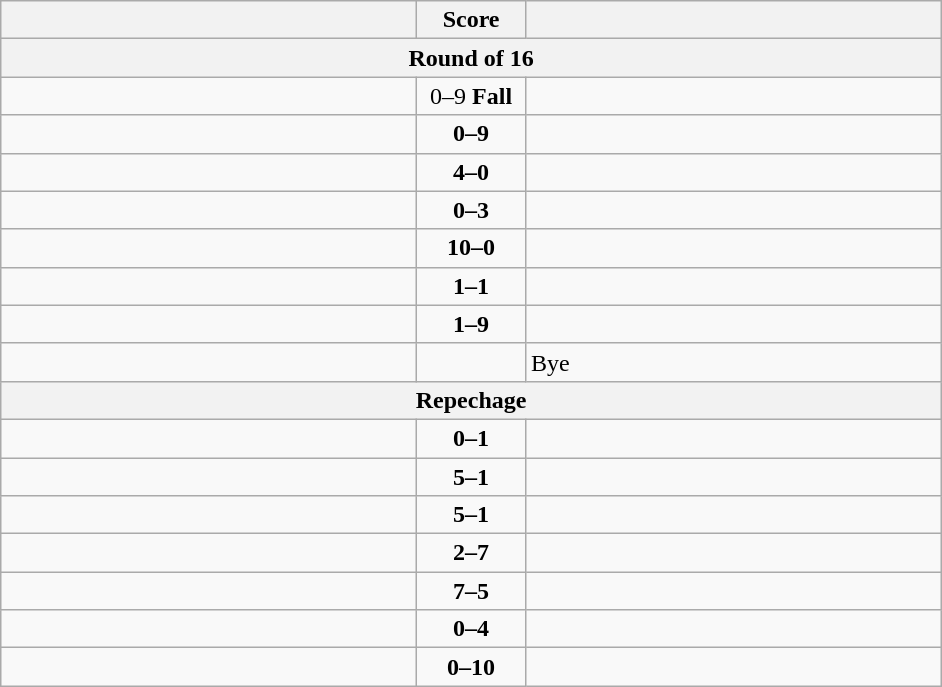<table class="wikitable" style="text-align: left;">
<tr>
<th align="right" width="270"></th>
<th width="65">Score</th>
<th align="left" width="270"></th>
</tr>
<tr>
<th colspan="3">Round of 16</th>
</tr>
<tr>
<td></td>
<td align=center>0–9 <strong>Fall</strong></td>
<td><strong></strong></td>
</tr>
<tr>
<td></td>
<td align=center><strong>0–9</strong></td>
<td><strong></strong></td>
</tr>
<tr>
<td><strong></strong></td>
<td align=center><strong>4–0</strong></td>
<td></td>
</tr>
<tr>
<td></td>
<td align=center><strong>0–3</strong></td>
<td><strong></strong></td>
</tr>
<tr>
<td><strong></strong></td>
<td align=center><strong>10–0</strong></td>
<td></td>
</tr>
<tr>
<td></td>
<td align=center><strong>1–1</strong></td>
<td><strong></strong></td>
</tr>
<tr>
<td></td>
<td align=center><strong>1–9</strong></td>
<td><strong></strong></td>
</tr>
<tr>
<td><strong></strong></td>
<td align=center></td>
<td>Bye</td>
</tr>
<tr>
<th colspan="3">Repechage</th>
</tr>
<tr>
<td></td>
<td align=center><strong>0–1</strong></td>
<td><strong></strong></td>
</tr>
<tr>
<td><strong></strong></td>
<td align=center><strong>5–1</strong></td>
<td></td>
</tr>
<tr>
<td><strong></strong></td>
<td align=center><strong>5–1</strong></td>
<td></td>
</tr>
<tr>
<td></td>
<td align=center><strong>2–7</strong></td>
<td><strong></strong></td>
</tr>
<tr>
<td><strong></strong></td>
<td align=center><strong>7–5</strong></td>
<td></td>
</tr>
<tr>
<td></td>
<td align=center><strong>0–4</strong></td>
<td><strong></strong></td>
</tr>
<tr>
<td></td>
<td align=center><strong>0–10</strong></td>
<td><strong></strong></td>
</tr>
</table>
